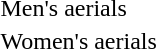<table>
<tr>
<td>Men's aerials</td>
<td></td>
<td></td>
<td></td>
</tr>
<tr>
<td>Women's aerials</td>
<td></td>
<td></td>
<td></td>
</tr>
</table>
